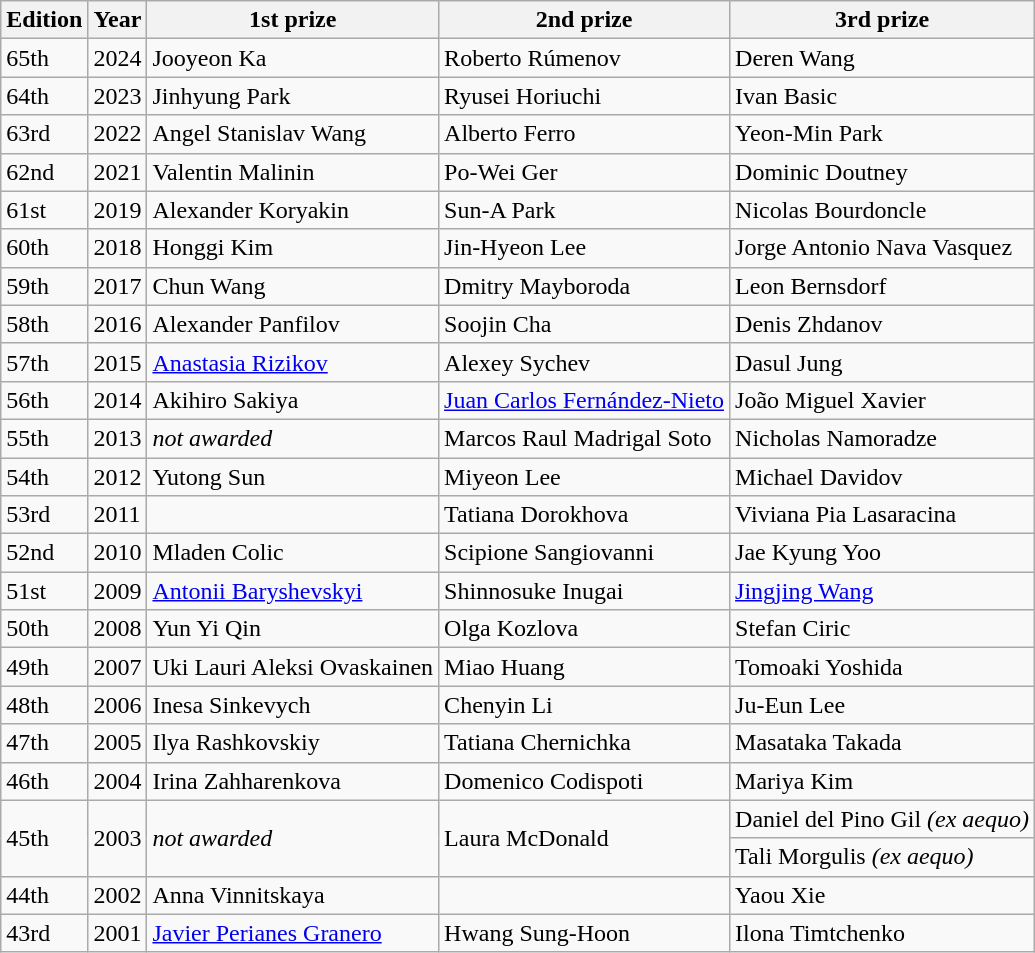<table class="wikitable">
<tr>
<th>Edition</th>
<th>Year</th>
<th>1st prize</th>
<th>2nd prize</th>
<th>3rd prize</th>
</tr>
<tr>
<td>65th</td>
<td>2024</td>
<td> Jooyeon Ka</td>
<td> Roberto Rúmenov</td>
<td> Deren Wang</td>
</tr>
<tr>
<td>64th</td>
<td>2023</td>
<td> Jinhyung Park</td>
<td> Ryusei Horiuchi</td>
<td>  Ivan Basic</td>
</tr>
<tr>
<td>63rd</td>
<td>2022</td>
<td> Angel Stanislav Wang</td>
<td> Alberto Ferro</td>
<td> Yeon-Min Park</td>
</tr>
<tr>
<td>62nd</td>
<td>2021</td>
<td> Valentin Malinin</td>
<td> Po-Wei Ger</td>
<td> Dominic Doutney</td>
</tr>
<tr>
<td>61st</td>
<td>2019</td>
<td> Alexander Koryakin</td>
<td> Sun-A Park</td>
<td> Nicolas Bourdoncle</td>
</tr>
<tr>
<td>60th</td>
<td>2018</td>
<td> Honggi Kim</td>
<td> Jin-Hyeon Lee</td>
<td>  Jorge Antonio Nava Vasquez</td>
</tr>
<tr>
<td>59th</td>
<td>2017</td>
<td> Chun Wang</td>
<td> Dmitry Mayboroda</td>
<td> Leon Bernsdorf</td>
</tr>
<tr>
<td>58th</td>
<td>2016</td>
<td> Alexander Panfilov</td>
<td> Soojin Cha</td>
<td> Denis Zhdanov</td>
</tr>
<tr>
<td>57th</td>
<td>2015</td>
<td> <a href='#'>Anastasia Rizikov</a></td>
<td> Alexey Sychev</td>
<td> Dasul Jung</td>
</tr>
<tr>
<td>56th</td>
<td>2014</td>
<td> Akihiro Sakiya</td>
<td> <a href='#'>Juan Carlos Fernández-Nieto</a></td>
<td> João Miguel Xavier</td>
</tr>
<tr>
<td>55th</td>
<td>2013</td>
<td><em>not awarded</em></td>
<td> Marcos Raul Madrigal Soto</td>
<td> Nicholas Namoradze</td>
</tr>
<tr>
<td>54th</td>
<td>2012</td>
<td> Yutong Sun</td>
<td> Miyeon Lee</td>
<td> Michael Davidov</td>
</tr>
<tr>
<td>53rd</td>
<td>2011</td>
<td>  </td>
<td> Tatiana Dorokhova</td>
<td> Viviana Pia Lasaracina</td>
</tr>
<tr>
<td>52nd</td>
<td>2010</td>
<td> Mladen Colic</td>
<td> Scipione Sangiovanni</td>
<td> Jae Kyung Yoo</td>
</tr>
<tr>
<td>51st</td>
<td>2009</td>
<td> <a href='#'>Antonii Baryshevskyi</a></td>
<td> Shinnosuke Inugai</td>
<td> <a href='#'>Jingjing Wang</a></td>
</tr>
<tr>
<td>50th</td>
<td>2008</td>
<td> Yun Yi Qin</td>
<td> Olga Kozlova</td>
<td> Stefan Ciric</td>
</tr>
<tr>
<td>49th</td>
<td>2007</td>
<td> Uki Lauri Aleksi Ovaskainen</td>
<td> Miao Huang</td>
<td> Tomoaki Yoshida</td>
</tr>
<tr>
<td>48th</td>
<td>2006</td>
<td> Inesa Sinkevych</td>
<td> Chenyin Li</td>
<td> Ju-Eun Lee</td>
</tr>
<tr>
<td>47th</td>
<td>2005</td>
<td> Ilya Rashkovskiy</td>
<td> Tatiana Chernichka</td>
<td> Masataka Takada</td>
</tr>
<tr>
<td>46th</td>
<td>2004</td>
<td> Irina Zahharenkova</td>
<td> Domenico Codispoti</td>
<td> Mariya Kim</td>
</tr>
<tr>
<td rowspan="2">45th</td>
<td rowspan="2">2003</td>
<td rowspan="2"><em>not awarded</em></td>
<td rowspan="2"> Laura McDonald</td>
<td> Daniel del Pino Gil <em>(ex aequo)</em></td>
</tr>
<tr>
<td> Tali Morgulis <em>(ex aequo)</em></td>
</tr>
<tr>
<td>44th</td>
<td>2002</td>
<td> Anna Vinnitskaya</td>
<td> </td>
<td> Yaou Xie</td>
</tr>
<tr>
<td>43rd</td>
<td>2001</td>
<td> <a href='#'>Javier Perianes Granero</a></td>
<td> Hwang Sung-Hoon</td>
<td> Ilona Timtchenko</td>
</tr>
</table>
